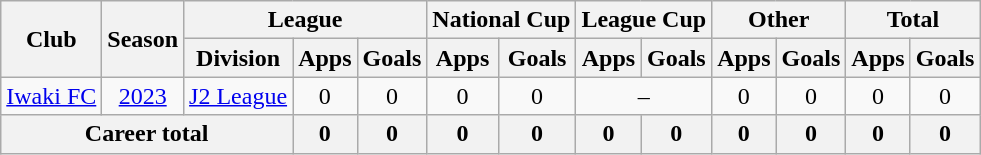<table class="wikitable" style="text-align: center">
<tr>
<th rowspan="2">Club</th>
<th rowspan="2">Season</th>
<th colspan="3">League</th>
<th colspan="2">National Cup</th>
<th colspan="2">League Cup</th>
<th colspan="2">Other</th>
<th colspan="2">Total</th>
</tr>
<tr>
<th>Division</th>
<th>Apps</th>
<th>Goals</th>
<th>Apps</th>
<th>Goals</th>
<th>Apps</th>
<th>Goals</th>
<th>Apps</th>
<th>Goals</th>
<th>Apps</th>
<th>Goals</th>
</tr>
<tr>
<td><a href='#'>Iwaki FC</a></td>
<td><a href='#'>2023</a></td>
<td><a href='#'>J2 League</a></td>
<td>0</td>
<td>0</td>
<td>0</td>
<td>0</td>
<td colspan="2">–</td>
<td>0</td>
<td>0</td>
<td>0</td>
<td>0</td>
</tr>
<tr>
<th colspan=3>Career total</th>
<th>0</th>
<th>0</th>
<th>0</th>
<th>0</th>
<th>0</th>
<th>0</th>
<th>0</th>
<th>0</th>
<th>0</th>
<th>0</th>
</tr>
</table>
